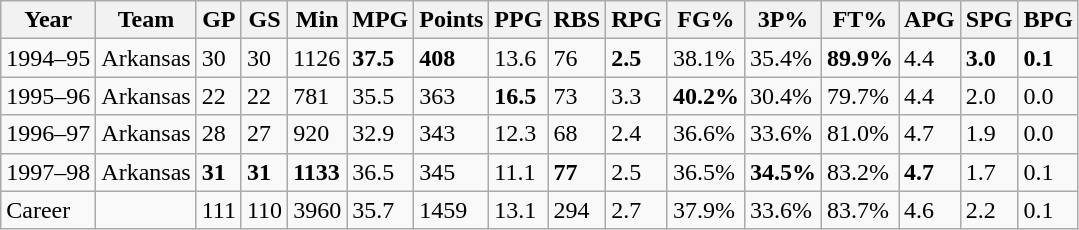<table class="wikitable">
<tr>
<th>Year</th>
<th>Team</th>
<th>GP</th>
<th>GS</th>
<th>Min</th>
<th>MPG</th>
<th>Points</th>
<th>PPG</th>
<th>RBS</th>
<th>RPG</th>
<th>FG%</th>
<th>3P%</th>
<th>FT%</th>
<th>APG</th>
<th>SPG</th>
<th>BPG</th>
</tr>
<tr>
<td>1994–95</td>
<td>Arkansas</td>
<td>30</td>
<td>30</td>
<td>1126</td>
<td><strong>37.5</strong></td>
<td><strong>408</strong></td>
<td>13.6</td>
<td>76</td>
<td><strong>2.5</strong></td>
<td>38.1%</td>
<td>35.4%</td>
<td><strong>89.9%</strong></td>
<td>4.4</td>
<td><strong>3.0</strong></td>
<td><strong>0.1</strong></td>
</tr>
<tr>
<td>1995–96</td>
<td>Arkansas</td>
<td>22</td>
<td>22</td>
<td>781</td>
<td>35.5</td>
<td>363</td>
<td><strong>16.5</strong></td>
<td>73</td>
<td>3.3</td>
<td><strong>40.2%</strong></td>
<td>30.4%</td>
<td>79.7%</td>
<td>4.4</td>
<td>2.0</td>
<td>0.0</td>
</tr>
<tr>
<td>1996–97</td>
<td>Arkansas</td>
<td>28</td>
<td>27</td>
<td>920</td>
<td>32.9</td>
<td>343</td>
<td>12.3</td>
<td>68</td>
<td>2.4</td>
<td>36.6%</td>
<td>33.6%</td>
<td>81.0%</td>
<td>4.7</td>
<td>1.9</td>
<td>0.0</td>
</tr>
<tr>
<td>1997–98</td>
<td>Arkansas</td>
<td><strong>31</strong></td>
<td><strong>31</strong></td>
<td><strong>1133</strong></td>
<td>36.5</td>
<td>345</td>
<td>11.1</td>
<td><strong>77</strong></td>
<td>2.5</td>
<td>36.5%</td>
<td><strong>34.5%</strong></td>
<td>83.2%</td>
<td><strong>4.7</strong></td>
<td>1.7</td>
<td>0.1</td>
</tr>
<tr>
<td>Career</td>
<td></td>
<td>111</td>
<td>110</td>
<td>3960</td>
<td>35.7</td>
<td>1459</td>
<td>13.1</td>
<td>294</td>
<td>2.7</td>
<td>37.9%</td>
<td>33.6%</td>
<td>83.7%</td>
<td>4.6</td>
<td>2.2</td>
<td>0.1</td>
</tr>
</table>
